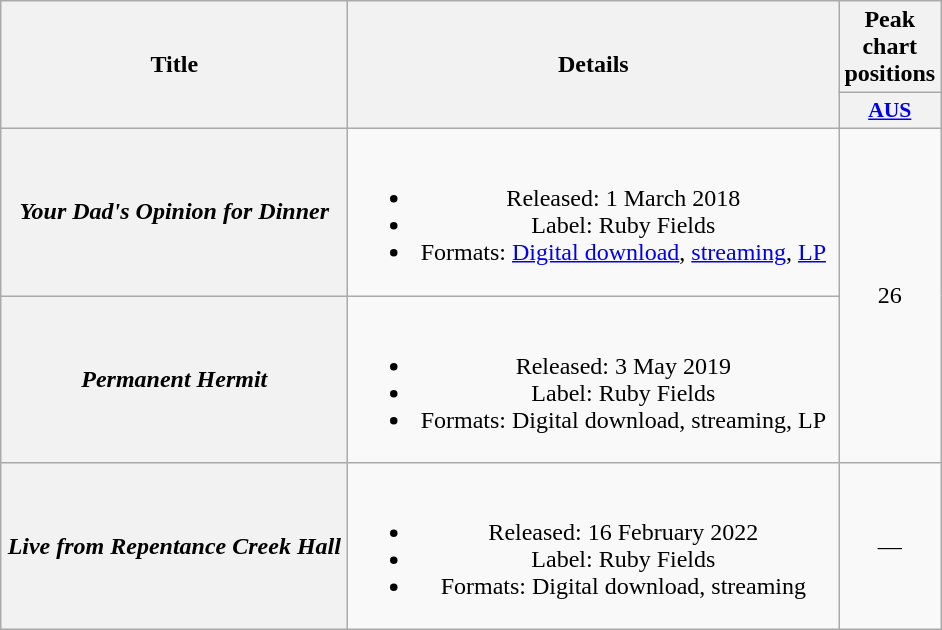<table class="wikitable plainrowheaders" style="text-align:center;">
<tr>
<th scope="col" rowspan="2" style="width:14em;">Title</th>
<th scope="col" rowspan="2" style="width:20em;">Details</th>
<th colspan="1">Peak chart positions</th>
</tr>
<tr>
<th scope="col" style="width:3em;font-size:90%;"><a href='#'>AUS</a><br></th>
</tr>
<tr>
<th scope="row"><em>Your Dad's Opinion for Dinner</em></th>
<td><br><ul><li>Released: 1 March 2018</li><li>Label: Ruby Fields</li><li>Formats: <a href='#'>Digital download</a>, <a href='#'>streaming</a>, <a href='#'>LP</a></li></ul></td>
<td rowspan="2">26</td>
</tr>
<tr>
<th scope="row"><em>Permanent Hermit</em></th>
<td><br><ul><li>Released: 3 May 2019</li><li>Label: Ruby Fields</li><li>Formats: Digital download, streaming, LP</li></ul></td>
</tr>
<tr>
<th scope="row"><em>Live from Repentance Creek Hall</em></th>
<td><br><ul><li>Released: 16 February 2022</li><li>Label: Ruby Fields</li><li>Formats: Digital download, streaming</li></ul></td>
<td>—</td>
</tr>
</table>
